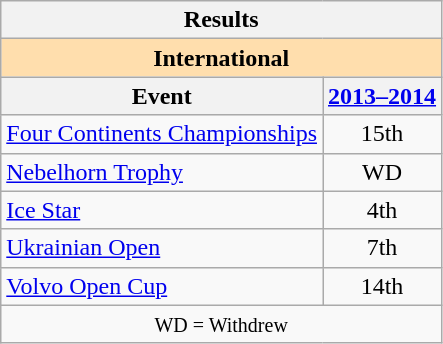<table class="wikitable" style="text-align:center">
<tr>
<th colspan=2 align=center><strong>Results</strong></th>
</tr>
<tr>
<th style="background-color: #ffdead; " colspan=2 align=center><strong>International</strong></th>
</tr>
<tr>
<th>Event</th>
<th><a href='#'>2013–2014</a></th>
</tr>
<tr>
<td align=left><a href='#'>Four Continents Championships</a></td>
<td>15th</td>
</tr>
<tr>
<td align=left><a href='#'>Nebelhorn Trophy</a></td>
<td>WD</td>
</tr>
<tr>
<td align=left><a href='#'>Ice Star</a></td>
<td>4th</td>
</tr>
<tr>
<td align=left><a href='#'>Ukrainian Open</a></td>
<td>7th</td>
</tr>
<tr>
<td align=left><a href='#'>Volvo Open Cup</a></td>
<td>14th</td>
</tr>
<tr>
<td colspan=2 align=center><small> WD = Withdrew </small></td>
</tr>
</table>
